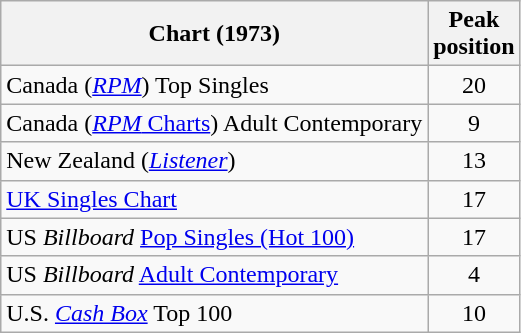<table class="wikitable sortable">
<tr>
<th align="left">Chart (1973)</th>
<th align="left">Peak<br>position</th>
</tr>
<tr>
<td>Canada (<a href='#'><em>RPM</em></a>) Top Singles</td>
<td style="text-align:center;">20</td>
</tr>
<tr>
<td>Canada (<a href='#'><em>RPM</em> Charts</a>) Adult Contemporary</td>
<td style="text-align:center;">9</td>
</tr>
<tr>
<td>New Zealand (<em><a href='#'>Listener</a></em>)</td>
<td style="text-align:center;">13</td>
</tr>
<tr>
<td><a href='#'>UK Singles Chart</a></td>
<td style="text-align:center;">17</td>
</tr>
<tr>
<td>US <em>Billboard</em> <a href='#'>Pop Singles (Hot 100)</a></td>
<td style="text-align:center;">17</td>
</tr>
<tr>
<td>US <em>Billboard</em> <a href='#'>Adult Contemporary</a></td>
<td style="text-align:center;">4</td>
</tr>
<tr>
<td>U.S. <em><a href='#'>Cash Box</a></em> Top 100 </td>
<td style="text-align:center;">10</td>
</tr>
</table>
